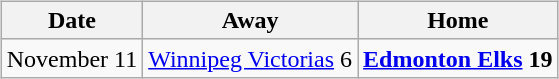<table cellspacing="10">
<tr>
<td valign="top"><br><table class="wikitable">
<tr>
<th>Date</th>
<th>Away</th>
<th>Home</th>
</tr>
<tr>
<td>November 11</td>
<td><a href='#'>Winnipeg Victorias</a> 6</td>
<td><strong><a href='#'>Edmonton Elks</a> 19</strong></td>
</tr>
</table>
</td>
</tr>
</table>
